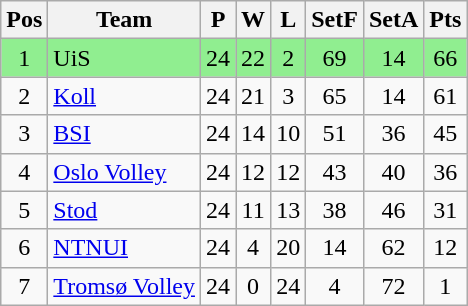<table class="wikitable sortable" style="text-align: center;">
<tr>
<th>Pos</th>
<th>Team</th>
<th>P</th>
<th>W</th>
<th>L</th>
<th>SetF</th>
<th>SetA</th>
<th>Pts</th>
</tr>
<tr style="background:#90EE90;">
<td>1</td>
<td align="left">UiS</td>
<td>24</td>
<td>22</td>
<td>2</td>
<td>69</td>
<td>14</td>
<td>66</td>
</tr>
<tr>
<td>2</td>
<td align="left"><a href='#'>Koll</a></td>
<td>24</td>
<td>21</td>
<td>3</td>
<td>65</td>
<td>14</td>
<td>61</td>
</tr>
<tr>
<td>3</td>
<td align="left"><a href='#'>BSI</a></td>
<td>24</td>
<td>14</td>
<td>10</td>
<td>51</td>
<td>36</td>
<td>45</td>
</tr>
<tr>
<td>4</td>
<td align="left"><a href='#'>Oslo Volley</a></td>
<td>24</td>
<td>12</td>
<td>12</td>
<td>43</td>
<td>40</td>
<td>36</td>
</tr>
<tr>
<td>5</td>
<td align="left"><a href='#'>Stod</a></td>
<td>24</td>
<td>11</td>
<td>13</td>
<td>38</td>
<td>46</td>
<td>31</td>
</tr>
<tr>
<td>6</td>
<td align="left"><a href='#'>NTNUI</a></td>
<td>24</td>
<td>4</td>
<td>20</td>
<td>14</td>
<td>62</td>
<td>12</td>
</tr>
<tr>
<td>7</td>
<td align="left"><a href='#'>Tromsø Volley</a></td>
<td>24</td>
<td>0</td>
<td>24</td>
<td>4</td>
<td>72</td>
<td>1</td>
</tr>
</table>
